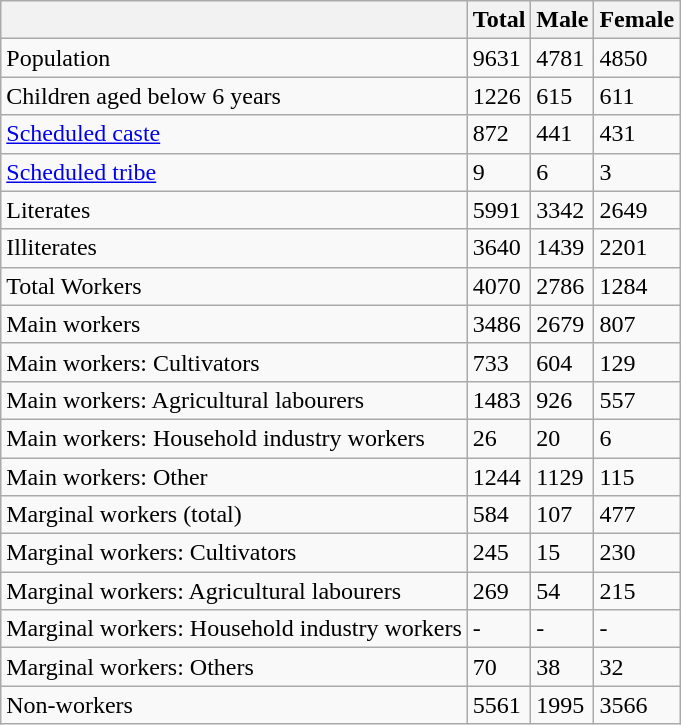<table class="wikitable sortable">
<tr>
<th></th>
<th>Total</th>
<th>Male</th>
<th>Female</th>
</tr>
<tr>
<td>Population</td>
<td>9631</td>
<td>4781</td>
<td>4850</td>
</tr>
<tr>
<td>Children aged below 6 years</td>
<td>1226</td>
<td>615</td>
<td>611</td>
</tr>
<tr>
<td><a href='#'>Scheduled caste</a></td>
<td>872</td>
<td>441</td>
<td>431</td>
</tr>
<tr>
<td><a href='#'>Scheduled tribe</a></td>
<td>9</td>
<td>6</td>
<td>3</td>
</tr>
<tr>
<td>Literates</td>
<td>5991</td>
<td>3342</td>
<td>2649</td>
</tr>
<tr>
<td>Illiterates</td>
<td>3640</td>
<td>1439</td>
<td>2201</td>
</tr>
<tr>
<td>Total Workers</td>
<td>4070</td>
<td>2786</td>
<td>1284</td>
</tr>
<tr>
<td>Main workers</td>
<td>3486</td>
<td>2679</td>
<td>807</td>
</tr>
<tr>
<td>Main workers: Cultivators</td>
<td>733</td>
<td>604</td>
<td>129</td>
</tr>
<tr>
<td>Main workers: Agricultural labourers</td>
<td>1483</td>
<td>926</td>
<td>557</td>
</tr>
<tr>
<td>Main workers: Household industry workers</td>
<td>26</td>
<td>20</td>
<td>6</td>
</tr>
<tr>
<td>Main workers: Other</td>
<td>1244</td>
<td>1129</td>
<td>115</td>
</tr>
<tr>
<td>Marginal workers (total)</td>
<td>584</td>
<td>107</td>
<td>477</td>
</tr>
<tr>
<td>Marginal workers: Cultivators</td>
<td>245</td>
<td>15</td>
<td>230</td>
</tr>
<tr>
<td>Marginal workers: Agricultural labourers</td>
<td>269</td>
<td>54</td>
<td>215</td>
</tr>
<tr>
<td>Marginal workers: Household industry workers</td>
<td>-</td>
<td>-</td>
<td>-</td>
</tr>
<tr>
<td>Marginal workers: Others</td>
<td>70</td>
<td>38</td>
<td>32</td>
</tr>
<tr>
<td>Non-workers</td>
<td>5561</td>
<td>1995</td>
<td>3566</td>
</tr>
</table>
